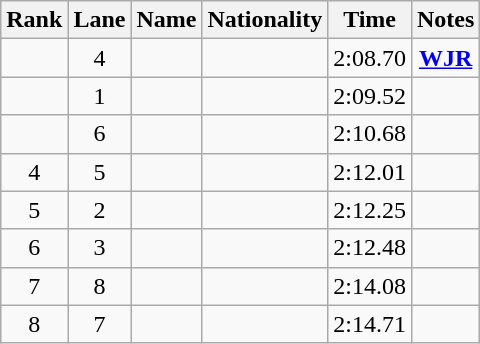<table class="wikitable sortable" style="text-align:center">
<tr>
<th>Rank</th>
<th>Lane</th>
<th>Name</th>
<th>Nationality</th>
<th>Time</th>
<th>Notes</th>
</tr>
<tr>
<td></td>
<td>4</td>
<td align="left"></td>
<td align="left"></td>
<td>2:08.70</td>
<td><strong><a href='#'>WJR</a></strong></td>
</tr>
<tr>
<td></td>
<td>1</td>
<td align="left"></td>
<td align="left"></td>
<td>2:09.52</td>
<td></td>
</tr>
<tr>
<td></td>
<td>6</td>
<td align="left"></td>
<td align="left"></td>
<td>2:10.68</td>
<td></td>
</tr>
<tr>
<td>4</td>
<td>5</td>
<td align="left"></td>
<td align="left"></td>
<td>2:12.01</td>
<td></td>
</tr>
<tr>
<td>5</td>
<td>2</td>
<td align="left"></td>
<td align="left"></td>
<td>2:12.25</td>
<td></td>
</tr>
<tr>
<td>6</td>
<td>3</td>
<td align="left"></td>
<td align="left"></td>
<td>2:12.48</td>
<td></td>
</tr>
<tr>
<td>7</td>
<td>8</td>
<td align="left"></td>
<td align="left"></td>
<td>2:14.08</td>
<td></td>
</tr>
<tr>
<td>8</td>
<td>7</td>
<td align="left"></td>
<td align="left"></td>
<td>2:14.71</td>
<td></td>
</tr>
</table>
